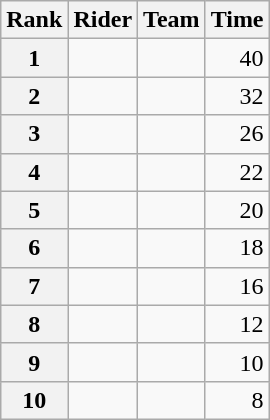<table class="wikitable" margin-bottom:0;">
<tr>
<th scope="col">Rank</th>
<th scope="col">Rider</th>
<th scope="col">Team</th>
<th scope="col">Time</th>
</tr>
<tr>
<th scope="row">1</th>
<td> </td>
<td></td>
<td align="right">40</td>
</tr>
<tr>
<th scope="row">2</th>
<td></td>
<td></td>
<td align="right">32</td>
</tr>
<tr>
<th scope="row">3</th>
<td></td>
<td></td>
<td align="right">26</td>
</tr>
<tr>
<th scope="row">4</th>
<td></td>
<td></td>
<td align="right">22</td>
</tr>
<tr>
<th scope="row">5</th>
<td> </td>
<td></td>
<td align="right">20</td>
</tr>
<tr>
<th scope="row">6</th>
<td></td>
<td></td>
<td align="right">18</td>
</tr>
<tr>
<th scope="row">7</th>
<td></td>
<td></td>
<td align="right">16</td>
</tr>
<tr>
<th scope="row">8</th>
<td></td>
<td></td>
<td align="right">12</td>
</tr>
<tr>
<th scope="row">9</th>
<td></td>
<td></td>
<td align="right">10</td>
</tr>
<tr>
<th scope="row">10</th>
<td></td>
<td></td>
<td align="right">8</td>
</tr>
</table>
